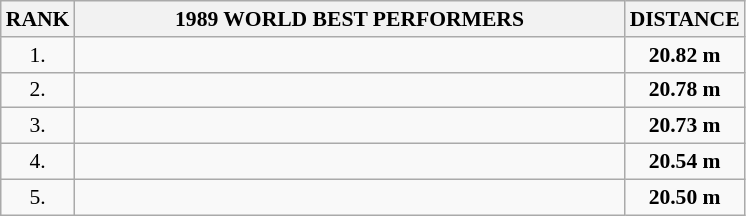<table class="wikitable" style="border-collapse: collapse; font-size: 90%;">
<tr>
<th>RANK</th>
<th align="center" style="width: 25em">1989 WORLD BEST PERFORMERS</th>
<th align="center" style="width: 5em">DISTANCE</th>
</tr>
<tr>
<td align="center">1.</td>
<td></td>
<td align="center"><strong>20.82 m</strong></td>
</tr>
<tr>
<td align="center">2.</td>
<td></td>
<td align="center"><strong>20.78 m</strong></td>
</tr>
<tr>
<td align="center">3.</td>
<td></td>
<td align="center"><strong>20.73 m</strong></td>
</tr>
<tr>
<td align="center">4.</td>
<td></td>
<td align="center"><strong>20.54 m</strong></td>
</tr>
<tr>
<td align="center">5.</td>
<td></td>
<td align="center"><strong>20.50 m</strong></td>
</tr>
</table>
